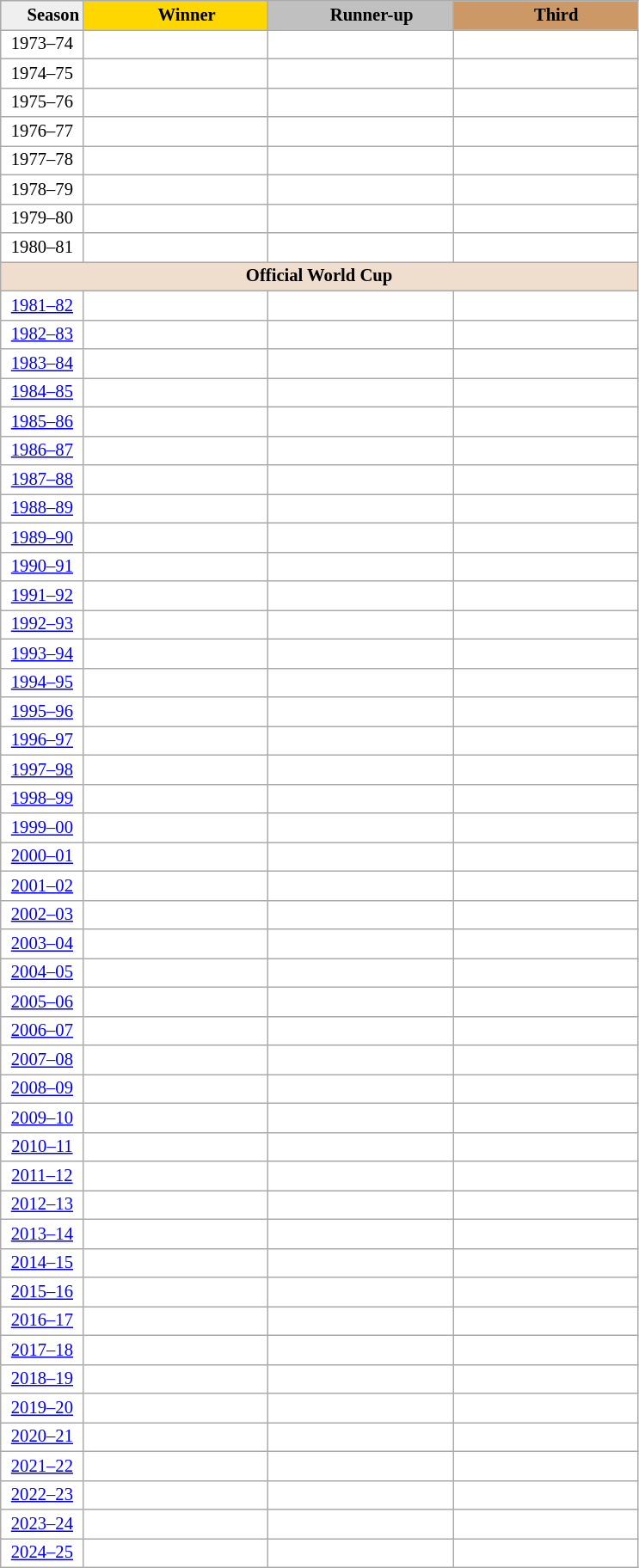<table class="wikitable sortable" style="background:#fff; font-size:86%; line-height:16px; border:gray solid 1px">
<tr style="background:#ccc; text-align:center;">
<th style="width:13%; background:#efefef;">     Season</th>
<th style="width:29%; background:gold">     Winner</th>
<th style="width:29%; background:silver">     Runner-up</th>
<th style="width:29%; background:#c96;">     Third</th>
</tr>
<tr>
<td align=center>1973–74</td>
<td></td>
<td></td>
<td></td>
</tr>
<tr>
<td align=center>1974–75</td>
<td></td>
<td></td>
<td></td>
</tr>
<tr>
<td align=center>1975–76</td>
<td></td>
<td></td>
<td></td>
</tr>
<tr>
<td align=center>1976–77</td>
<td></td>
<td></td>
<td></td>
</tr>
<tr>
<td align=center>1977–78</td>
<td></td>
<td></td>
<td></td>
</tr>
<tr>
<td align=center>1978–79</td>
<td></td>
<td></td>
<td></td>
</tr>
<tr>
<td align=center>1979–80</td>
<td></td>
<td></td>
<td></td>
</tr>
<tr>
<td align=center>1980–81</td>
<td></td>
<td></td>
<td></td>
</tr>
<tr>
<td bgcolor=#EFDECD align=center colspan=4><strong>Official World Cup</strong></td>
</tr>
<tr>
<td align=center><a href='#'>1981–82</a></td>
<td></td>
<td></td>
<td></td>
</tr>
<tr>
<td align=center><a href='#'>1982–83</a></td>
<td></td>
<td></td>
<td></td>
</tr>
<tr>
<td align=center><a href='#'>1983–84</a></td>
<td></td>
<td></td>
<td></td>
</tr>
<tr>
<td align=center><a href='#'>1984–85</a></td>
<td></td>
<td></td>
<td></td>
</tr>
<tr>
<td align=center><a href='#'>1985–86</a></td>
<td></td>
<td></td>
<td></td>
</tr>
<tr>
<td align=center><a href='#'>1986–87</a></td>
<td></td>
<td></td>
<td></td>
</tr>
<tr>
<td align=center><a href='#'>1987–88</a></td>
<td></td>
<td></td>
<td></td>
</tr>
<tr>
<td align=center><a href='#'>1988–89</a></td>
<td></td>
<td></td>
<td></td>
</tr>
<tr>
<td align=center><a href='#'>1989–90</a></td>
<td></td>
<td></td>
<td></td>
</tr>
<tr>
<td align=center><a href='#'>1990–91</a></td>
<td></td>
<td></td>
<td></td>
</tr>
<tr>
<td align=center><a href='#'>1991–92</a></td>
<td></td>
<td></td>
<td></td>
</tr>
<tr>
<td align=center><a href='#'>1992–93</a></td>
<td></td>
<td></td>
<td></td>
</tr>
<tr>
<td align=center><a href='#'>1993–94</a></td>
<td></td>
<td></td>
<td></td>
</tr>
<tr>
<td align=center><a href='#'>1994–95</a></td>
<td></td>
<td></td>
<td></td>
</tr>
<tr>
<td align=center><a href='#'>1995–96</a></td>
<td></td>
<td></td>
<td></td>
</tr>
<tr>
<td align=center><a href='#'>1996–97</a></td>
<td></td>
<td></td>
<td></td>
</tr>
<tr>
<td align=center><a href='#'>1997–98</a></td>
<td></td>
<td></td>
<td></td>
</tr>
<tr>
<td align=center><a href='#'>1998–99</a></td>
<td></td>
<td></td>
<td></td>
</tr>
<tr>
<td align=center><a href='#'>1999–00</a></td>
<td></td>
<td></td>
<td></td>
</tr>
<tr>
<td align=center><a href='#'>2000–01</a></td>
<td></td>
<td></td>
<td></td>
</tr>
<tr>
<td align=center><a href='#'>2001–02</a></td>
<td></td>
<td></td>
<td></td>
</tr>
<tr>
<td align=center><a href='#'>2002–03</a></td>
<td></td>
<td></td>
<td></td>
</tr>
<tr>
<td align=center><a href='#'>2003–04</a></td>
<td></td>
<td></td>
<td></td>
</tr>
<tr>
<td align=center><a href='#'>2004–05</a></td>
<td></td>
<td></td>
<td></td>
</tr>
<tr>
<td align=center><a href='#'>2005–06</a></td>
<td></td>
<td></td>
<td></td>
</tr>
<tr>
<td align=center><a href='#'>2006–07</a></td>
<td></td>
<td></td>
<td></td>
</tr>
<tr>
<td align=center><a href='#'>2007–08</a></td>
<td></td>
<td></td>
<td></td>
</tr>
<tr>
<td align=center><a href='#'>2008–09</a></td>
<td></td>
<td></td>
<td></td>
</tr>
<tr>
<td align=center><a href='#'>2009–10</a></td>
<td></td>
<td></td>
<td></td>
</tr>
<tr>
<td align=center><a href='#'>2010–11</a></td>
<td></td>
<td></td>
<td></td>
</tr>
<tr>
<td align=center><a href='#'>2011–12</a></td>
<td></td>
<td></td>
<td></td>
</tr>
<tr>
<td align=center><a href='#'>2012–13</a></td>
<td></td>
<td></td>
<td></td>
</tr>
<tr>
<td align=center><a href='#'>2013–14</a></td>
<td></td>
<td></td>
<td></td>
</tr>
<tr>
<td align=center><a href='#'>2014–15</a></td>
<td></td>
<td></td>
<td></td>
</tr>
<tr>
<td align=center><a href='#'>2015–16</a></td>
<td></td>
<td></td>
<td></td>
</tr>
<tr>
<td align=center><a href='#'>2016–17</a></td>
<td></td>
<td></td>
<td></td>
</tr>
<tr>
<td align=center><a href='#'>2017–18</a></td>
<td></td>
<td></td>
<td></td>
</tr>
<tr>
<td align=center><a href='#'>2018–19</a></td>
<td></td>
<td></td>
<td></td>
</tr>
<tr>
<td align=center><a href='#'>2019–20</a></td>
<td></td>
<td></td>
<td></td>
</tr>
<tr>
<td align=center><a href='#'>2020–21</a></td>
<td></td>
<td></td>
<td></td>
</tr>
<tr>
<td align=center><a href='#'>2021–22</a></td>
<td></td>
<td></td>
<td></td>
</tr>
<tr>
<td align=center><a href='#'>2022–23</a></td>
<td></td>
<td></td>
<td></td>
</tr>
<tr>
<td align=center><a href='#'>2023–24</a></td>
<td></td>
<td></td>
<td></td>
</tr>
<tr>
<td align=center><a href='#'>2024–25</a></td>
<td></td>
<td></td>
<td></td>
</tr>
</table>
